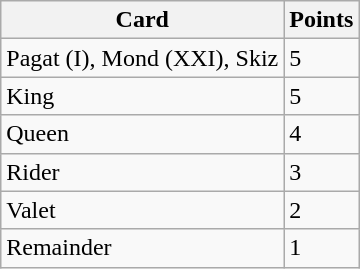<table class="wikitable">
<tr>
<th>Card</th>
<th>Points</th>
</tr>
<tr>
<td>Pagat (I), Mond (XXI), Skiz</td>
<td>5</td>
</tr>
<tr>
<td>King</td>
<td>5</td>
</tr>
<tr>
<td>Queen</td>
<td>4</td>
</tr>
<tr>
<td>Rider</td>
<td>3</td>
</tr>
<tr>
<td>Valet</td>
<td>2</td>
</tr>
<tr>
<td>Remainder</td>
<td>1</td>
</tr>
</table>
